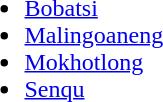<table>
<tr ---- valign="top">
<td width="150pt"><br><ul><li><a href='#'>Bobatsi</a></li><li><a href='#'>Malingoaneng</a></li><li><a href='#'>Mokhotlong</a></li><li><a href='#'>Senqu</a></li></ul></td>
</tr>
</table>
